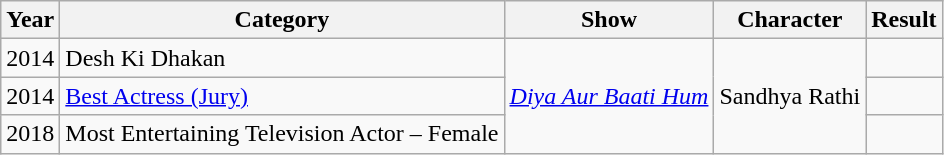<table class="wikitable sortable">
<tr>
<th>Year</th>
<th>Category</th>
<th>Show</th>
<th>Character</th>
<th>Result</th>
</tr>
<tr>
<td>2014</td>
<td>Desh Ki Dhakan</td>
<td rowspan=3><em><a href='#'>Diya Aur Baati Hum</a></em></td>
<td rowspan=3>Sandhya Rathi</td>
<td></td>
</tr>
<tr>
<td>2014</td>
<td><a href='#'>Best Actress (Jury)</a></td>
<td></td>
</tr>
<tr>
<td>2018</td>
<td>Most Entertaining Television Actor – Female</td>
<td></td>
</tr>
</table>
